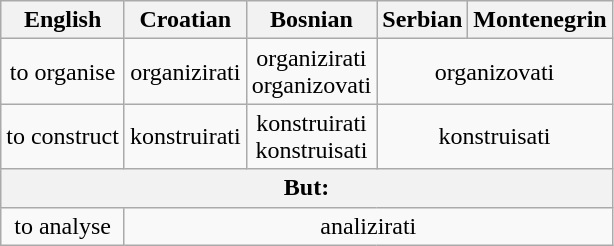<table class="wikitable" style="text-align: center;">
<tr>
<th>English</th>
<th>Croatian</th>
<th>Bosnian</th>
<th>Serbian</th>
<th>Montenegrin</th>
</tr>
<tr>
<td>to organise</td>
<td>organizirati</td>
<td>organizirati<br>organizovati</td>
<td colspan="2">organizovati</td>
</tr>
<tr>
<td>to construct</td>
<td>konstruirati</td>
<td>konstruirati<br>konstruisati</td>
<td colspan="2">konstruisati</td>
</tr>
<tr>
<th colspan="5">But:</th>
</tr>
<tr>
<td>to analyse</td>
<td colspan="4">analizirati</td>
</tr>
</table>
